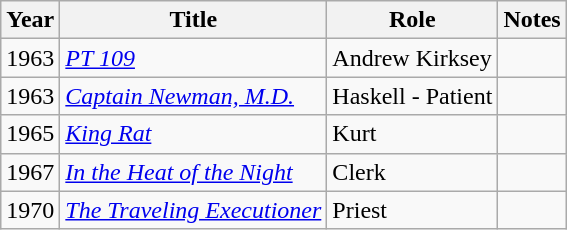<table class="wikitable">
<tr>
<th>Year</th>
<th>Title</th>
<th>Role</th>
<th>Notes</th>
</tr>
<tr>
<td>1963</td>
<td><em><a href='#'>PT 109</a></em></td>
<td>Andrew Kirksey</td>
<td></td>
</tr>
<tr>
<td>1963</td>
<td><em><a href='#'>Captain Newman, M.D.</a></em></td>
<td>Haskell - Patient</td>
<td></td>
</tr>
<tr>
<td>1965</td>
<td><em><a href='#'>King Rat</a></em></td>
<td>Kurt</td>
<td></td>
</tr>
<tr>
<td>1967</td>
<td><em><a href='#'>In the Heat of the Night</a></em></td>
<td>Clerk</td>
<td></td>
</tr>
<tr>
<td>1970</td>
<td><em><a href='#'>The Traveling Executioner</a></em></td>
<td>Priest</td>
<td></td>
</tr>
</table>
